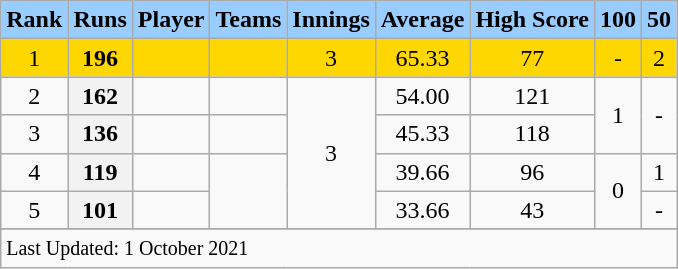<table class="wikitable plainrowheaders sortable">
<tr>
<th scope=col style="background:#9cf;">Rank</th>
<th scope=col style="background:#9cf;">Runs</th>
<th scope=col style="background:#9cf;">Player</th>
<th scope=col style="background:#9cf;">Teams</th>
<th scope=col style="background:#9cf;">Innings</th>
<th scope=col style="background:#9cf;">Average</th>
<th scope=col style="background:#9cf;">High Score</th>
<th scope=col style="background:#9cf;">100</th>
<th scope=col style="background:#9cf;">50</th>
</tr>
<tr>
<td style="text-align:center; background:gold;">1</td>
<th scope="row"  style="text-align:center; background:gold;"><strong>196</strong></th>
<td style="background:gold;"></td>
<td style="text-align:center; background:gold;"></td>
<td style="text-align:center; background:gold;">3</td>
<td style="text-align:center; background:gold;">65.33</td>
<td style="text-align:center; background:gold;">77</td>
<td style="text-align:center; background:gold;">-</td>
<td style="text-align:center; background:gold;">2</td>
</tr>
<tr>
<td align=center>2</td>
<th scope=row style=text-align:center;><strong>162</strong></th>
<td></td>
<td align=center></td>
<td align=center rowspan=4>3</td>
<td align=center>54.00</td>
<td align=center>121</td>
<td align=center rowspan=2>1</td>
<td align=center rowspan=2>-</td>
</tr>
<tr>
<td align=center>3</td>
<th scope=row style=text-align:center;><strong>136</strong></th>
<td></td>
<td align=center></td>
<td align=center>45.33</td>
<td align=center>118</td>
</tr>
<tr>
<td align=center>4</td>
<th scope=row style=text-align:center;><strong>119</strong></th>
<td></td>
<td align=center rowspan=2></td>
<td align=center>39.66</td>
<td align=center>96</td>
<td align=center rowspan=2>0</td>
<td align=center>1</td>
</tr>
<tr>
<td align=center>5</td>
<th scope=row style=text-align:center;><strong>101</strong></th>
<td></td>
<td align=center>33.66</td>
<td align=center>43</td>
<td align=center>-</td>
</tr>
<tr>
</tr>
<tr class=sortbottom>
<td colspan=9><small>Last Updated: 1 October 2021</small></td>
</tr>
</table>
